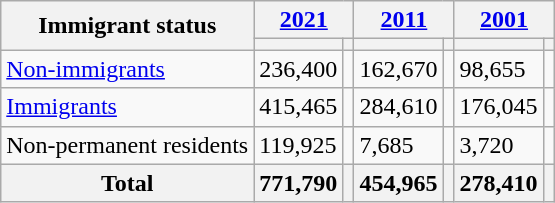<table class="wikitable collapsible sortable">
<tr>
<th rowspan="2">Immigrant status</th>
<th colspan="2"><a href='#'>2021</a></th>
<th colspan="2"><a href='#'>2011</a></th>
<th colspan="2"><a href='#'>2001</a></th>
</tr>
<tr>
<th><a href='#'></a></th>
<th></th>
<th></th>
<th></th>
<th></th>
<th></th>
</tr>
<tr>
<td><a href='#'>Non-immigrants</a></td>
<td>236,400</td>
<td></td>
<td>162,670</td>
<td></td>
<td>98,655</td>
<td></td>
</tr>
<tr>
<td><a href='#'>Immigrants</a></td>
<td>415,465</td>
<td></td>
<td>284,610</td>
<td></td>
<td>176,045</td>
<td></td>
</tr>
<tr>
<td>Non-permanent residents</td>
<td>119,925</td>
<td></td>
<td>7,685</td>
<td></td>
<td>3,720</td>
<td></td>
</tr>
<tr>
<th>Total</th>
<th>771,790</th>
<th></th>
<th>454,965</th>
<th></th>
<th>278,410</th>
<th></th>
</tr>
</table>
